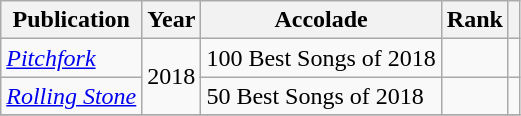<table class="sortable wikitable">
<tr>
<th>Publication</th>
<th>Year</th>
<th>Accolade</th>
<th>Rank</th>
<th class="unsortable"></th>
</tr>
<tr>
<td><em><a href='#'>Pitchfork</a></em></td>
<td rowspan=2">2018</td>
<td>100 Best Songs of 2018</td>
<td></td>
<td></td>
</tr>
<tr>
<td><em><a href='#'>Rolling Stone</a></em></td>
<td>50 Best Songs of 2018</td>
<td></td>
<td></td>
</tr>
<tr>
</tr>
</table>
